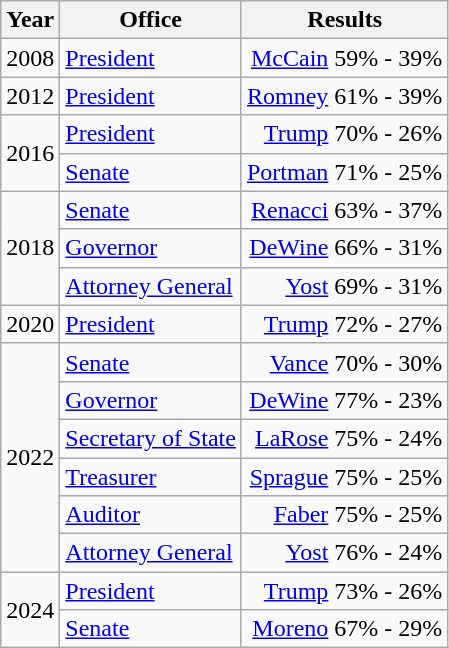<table class=wikitable>
<tr>
<th>Year</th>
<th>Office</th>
<th>Results</th>
</tr>
<tr>
<td>2008</td>
<td><a href='#'>President</a></td>
<td align="right" ><a href='#'>McCain</a> 59% - 39%</td>
</tr>
<tr>
<td>2012</td>
<td><a href='#'>President</a></td>
<td align="right" ><a href='#'>Romney</a> 61% - 39%</td>
</tr>
<tr>
<td rowspan=2>2016</td>
<td><a href='#'>President</a></td>
<td align="right" ><a href='#'>Trump</a> 70% - 26%</td>
</tr>
<tr>
<td><a href='#'>Senate</a></td>
<td align="right" ><a href='#'>Portman</a> 71% - 25%</td>
</tr>
<tr>
<td rowspan=3>2018</td>
<td><a href='#'>Senate</a></td>
<td align="right" ><a href='#'>Renacci</a> 63% - 37%</td>
</tr>
<tr>
<td><a href='#'>Governor</a></td>
<td align="right" ><a href='#'>DeWine</a> 66% - 31%</td>
</tr>
<tr>
<td><a href='#'>Attorney General</a></td>
<td align="right" ><a href='#'>Yost</a> 69% - 31%</td>
</tr>
<tr>
<td>2020</td>
<td><a href='#'>President</a></td>
<td align="right" ><a href='#'>Trump</a> 72% - 27%</td>
</tr>
<tr>
<td rowspan=6>2022</td>
<td><a href='#'>Senate</a></td>
<td align="right" ><a href='#'>Vance</a> 70% - 30%</td>
</tr>
<tr>
<td><a href='#'>Governor</a></td>
<td align="right" ><a href='#'>DeWine</a> 77% - 23%</td>
</tr>
<tr>
<td><a href='#'>Secretary of State</a></td>
<td align="right" ><a href='#'>LaRose</a> 75% - 24%</td>
</tr>
<tr>
<td><a href='#'>Treasurer</a></td>
<td align="right" ><a href='#'>Sprague</a> 75% - 25%</td>
</tr>
<tr>
<td><a href='#'>Auditor</a></td>
<td align="right" ><a href='#'>Faber</a> 75% - 25%</td>
</tr>
<tr>
<td><a href='#'>Attorney General</a></td>
<td align="right" ><a href='#'>Yost</a> 76% - 24%</td>
</tr>
<tr>
<td rowspan=2>2024</td>
<td><a href='#'>President</a></td>
<td align="right" ><a href='#'>Trump</a> 73% - 26%</td>
</tr>
<tr>
<td><a href='#'>Senate</a></td>
<td align="right" ><a href='#'>Moreno</a> 67% - 29%</td>
</tr>
</table>
